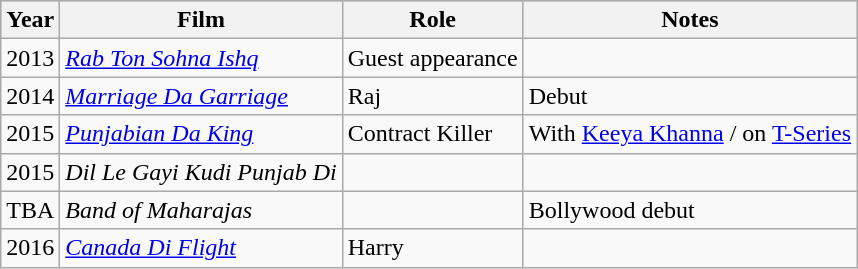<table class="wikitable">
<tr style="background:#b0c4de; text-align:center;">
<th>Year</th>
<th>Film</th>
<th>Role</th>
<th>Notes</th>
</tr>
<tr>
<td>2013</td>
<td><em><a href='#'>Rab Ton Sohna Ishq</a></em></td>
<td>Guest appearance</td>
<td></td>
</tr>
<tr>
<td>2014</td>
<td><em><a href='#'>Marriage Da Garriage</a></em></td>
<td>Raj</td>
<td>Debut</td>
</tr>
<tr>
<td>2015</td>
<td><em><a href='#'>Punjabian Da King</a></em></td>
<td>Contract Killer</td>
<td>With <a href='#'>Keeya Khanna</a> / on <a href='#'>T-Series</a></td>
</tr>
<tr>
<td>2015</td>
<td><em>Dil Le Gayi Kudi Punjab Di</em></td>
<td></td>
<td></td>
</tr>
<tr>
<td>TBA</td>
<td><em>Band of Maharajas</em></td>
<td></td>
<td>Bollywood debut</td>
</tr>
<tr>
<td rowspan="2">2016</td>
<td><em><a href='#'>Canada Di Flight</a></em></td>
<td>Harry</td>
<td></td>
</tr>
</table>
